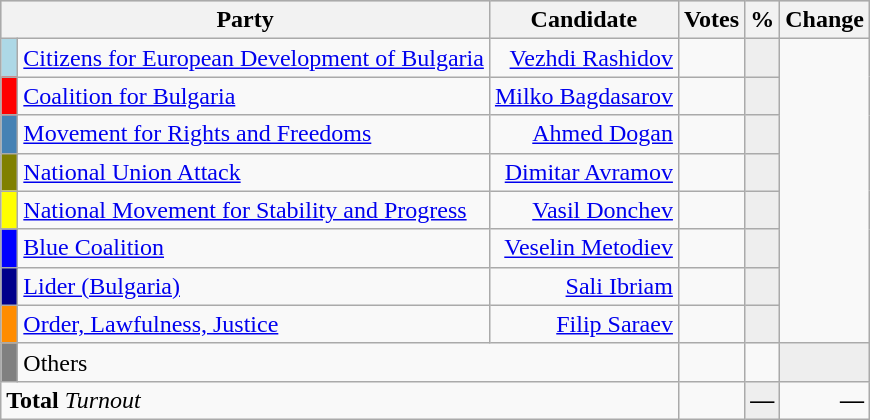<table class="wikitable" border="1">
<tr style="background-color:#C9C9C9">
<th align=left colspan=2 valign=top>Party</th>
<th align-right>Candidate</th>
<th align-right>Votes</th>
<th align=right>%</th>
<th align=right>Change</th>
</tr>
<tr>
<td bgcolor="lightblue"> </td>
<td align=left><a href='#'>Citizens for European Development of Bulgaria</a></td>
<td align=right><a href='#'>Vezhdi Rashidov</a></td>
<td align=right></td>
<td align=right style="background-color:#EEEEEE"></td>
</tr>
<tr>
<td bgcolor="red"> </td>
<td align=left><a href='#'>Coalition for Bulgaria</a></td>
<td align=right><a href='#'>Milko Bagdasarov</a></td>
<td align=right></td>
<td align=right style="background-color:#EEEEEE"></td>
</tr>
<tr>
<td bgcolor="#4682B4"> </td>
<td align=left><a href='#'>Movement for Rights and Freedoms</a></td>
<td align=right><a href='#'>Ahmed Dogan</a></td>
<td align=right></td>
<td align=right style="background-color:#EEEEEE"></td>
</tr>
<tr>
<td bgcolor="#808000"> </td>
<td align=left><a href='#'>National Union Attack</a></td>
<td align=right><a href='#'>Dimitar Avramov</a></td>
<td align=right></td>
<td align=right style="background-color:#EEEEEE"></td>
</tr>
<tr>
<td bgcolor="yellow"> </td>
<td align=left><a href='#'>National Movement for Stability and Progress</a></td>
<td align=right><a href='#'>Vasil Donchev</a></td>
<td align=right></td>
<td align=right style="background-color:#EEEEEE"></td>
</tr>
<tr>
<td bgcolor="blue"> </td>
<td align=left><a href='#'>Blue Coalition</a></td>
<td align=right><a href='#'>Veselin Metodiev</a></td>
<td align=right></td>
<td align=right style="background-color:#EEEEEE"></td>
</tr>
<tr>
<td bgcolor="darkblue"> </td>
<td align=left><a href='#'>Lider (Bulgaria)</a></td>
<td align=right><a href='#'>Sali Ibriam</a></td>
<td align=right></td>
<td align=right style="background-color:#EEEEEE"></td>
</tr>
<tr>
<td bgcolor="darkorange"> </td>
<td align=left><a href='#'>Order, Lawfulness, Justice</a></td>
<td align=right><a href='#'>Filip Saraev</a></td>
<td align=right></td>
<td align=right style="background-color:#EEEEEE"></td>
</tr>
<tr>
<td bgcolor="grey"> </td>
<td align=left colspan=2>Others</td>
<td align=right></td>
<td align=right></td>
<td align=right style="background-color:#EEEEEE"></td>
</tr>
<tr>
<td align=left colspan=3><strong>Total</strong>      <em> Turnout</em></td>
<td align=right></td>
<td align=right style="background-color:#EEEEEE"><strong>—</strong></td>
<td align=right><strong>—</strong></td>
</tr>
</table>
